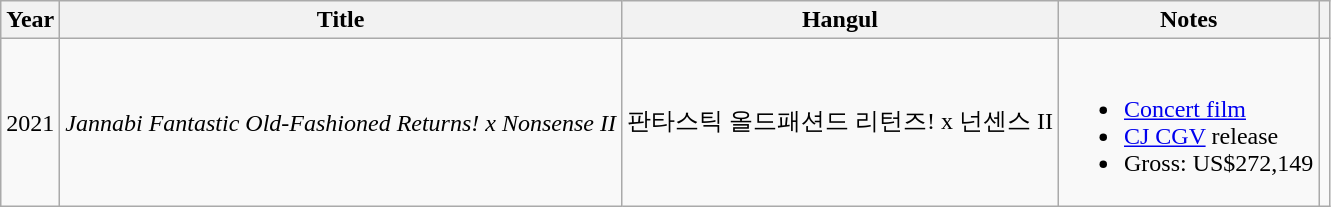<table class="wikitable sortable plainrowheaders" style="text-align:left;">
<tr>
<th scope="col">Year</th>
<th scope="col">Title</th>
<th scope="col">Hangul</th>
<th scope="col">Notes</th>
<th scope="col"></th>
</tr>
<tr>
<td>2021</td>
<td><em>Jannabi Fantastic Old-Fashioned Returns! x Nonsense II</em></td>
<td>판타스틱 올드패션드 리턴즈! x 넌센스 II</td>
<td><br><ul><li><a href='#'>Concert film</a></li><li><a href='#'>CJ CGV</a> release</li><li>Gross: US$272,149</li></ul></td>
<td style="text-align:center"></td>
</tr>
</table>
